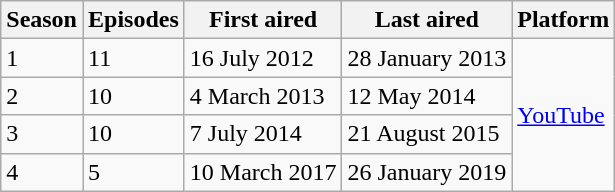<table class="wikitable">
<tr>
<th>Season</th>
<th>Episodes</th>
<th>First aired</th>
<th>Last aired</th>
<th>Platform</th>
</tr>
<tr>
<td>1</td>
<td>11</td>
<td>16 July 2012</td>
<td>28 January 2013</td>
<td rowspan="4"><a href='#'>YouTube</a></td>
</tr>
<tr>
<td>2</td>
<td>10</td>
<td>4 March 2013</td>
<td>12 May 2014</td>
</tr>
<tr>
<td>3</td>
<td>10</td>
<td>7 July 2014</td>
<td>21 August 2015</td>
</tr>
<tr>
<td>4</td>
<td>5</td>
<td>10 March 2017</td>
<td>26 January 2019</td>
</tr>
</table>
